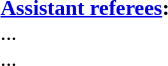<table width=50% style="font-size: 90%">
<tr>
<td><br><strong><a href='#'>Assistant referees</a>:</strong>
<br>...
<br>...</td>
</tr>
</table>
